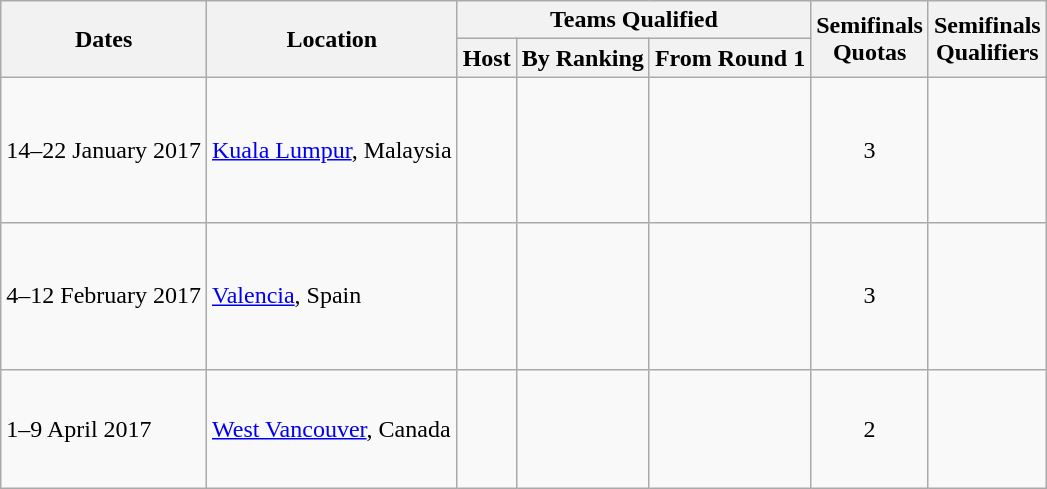<table class=wikitable>
<tr>
<th rowspan=2>Dates</th>
<th rowspan=2>Location</th>
<th colspan=3>Teams Qualified</th>
<th rowspan=2>Semifinals<br>Quotas</th>
<th rowspan=2>Semifinals<br>Qualifiers</th>
</tr>
<tr>
<th>Host</th>
<th>By Ranking</th>
<th>From Round 1</th>
</tr>
<tr>
<td>14–22 January 2017</td>
<td><a href='#'>Kuala Lumpur</a>, Malaysia</td>
<td></td>
<td><br></td>
<td><s></s><br><br><br><br><br></td>
<td align=center>3</td>
<td><br><br></td>
</tr>
<tr>
<td>4–12 February 2017</td>
<td><a href='#'>Valencia</a>, Spain</td>
<td></td>
<td><br><s></s></td>
<td><br><br><br><br><br></td>
<td align=center>3</td>
<td><br><br></td>
</tr>
<tr>
<td>1–9 April 2017</td>
<td><a href='#'>West Vancouver</a>, Canada</td>
<td></td>
<td><br></td>
<td><br><s></s><br><br><br></td>
<td align=center>2</td>
<td><br></td>
</tr>
</table>
